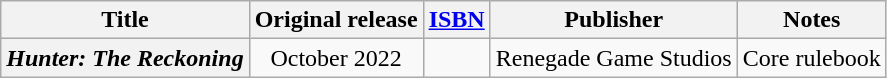<table class="wikitable sortable plainrowheaders">
<tr>
<th>Title</th>
<th>Original release</th>
<th><a href='#'>ISBN</a></th>
<th>Publisher</th>
<th>Notes</th>
</tr>
<tr style="text-align: center;">
<th scope="row" style="text-align:center;"><em>Hunter: The Reckoning</em></th>
<td> October 2022</td>
<td></td>
<td>Renegade Game Studios</td>
<td>Core rulebook</td>
</tr>
</table>
